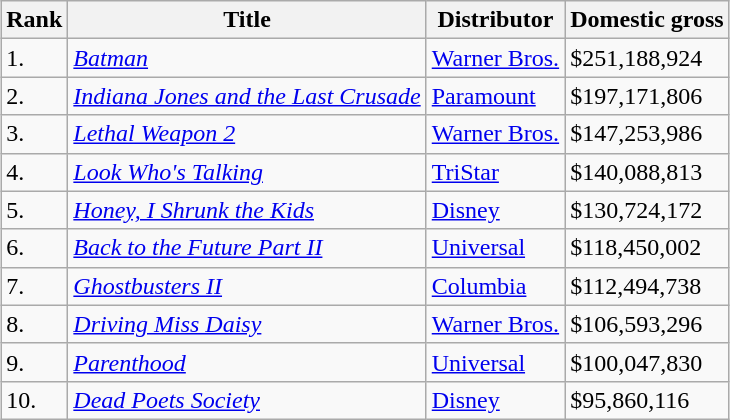<table class="wikitable sortable" style="margin:auto; margin:auto;">
<tr>
<th>Rank</th>
<th>Title</th>
<th>Distributor</th>
<th>Domestic gross</th>
</tr>
<tr>
<td>1.</td>
<td><em><a href='#'>Batman</a></em></td>
<td><a href='#'>Warner Bros.</a></td>
<td>$251,188,924</td>
</tr>
<tr>
<td>2.</td>
<td><em><a href='#'>Indiana Jones and the Last Crusade</a></em></td>
<td><a href='#'>Paramount</a></td>
<td>$197,171,806</td>
</tr>
<tr>
<td>3.</td>
<td><em><a href='#'>Lethal Weapon 2</a></em></td>
<td><a href='#'>Warner Bros.</a></td>
<td>$147,253,986</td>
</tr>
<tr>
<td>4.</td>
<td><em><a href='#'>Look Who's Talking</a></em></td>
<td><a href='#'>TriStar</a></td>
<td>$140,088,813</td>
</tr>
<tr>
<td>5.</td>
<td><em><a href='#'>Honey, I Shrunk the Kids</a></em></td>
<td><a href='#'>Disney</a></td>
<td>$130,724,172</td>
</tr>
<tr>
<td>6.</td>
<td><em><a href='#'>Back to the Future Part II</a></em></td>
<td><a href='#'>Universal</a></td>
<td>$118,450,002</td>
</tr>
<tr>
<td>7.</td>
<td><em><a href='#'>Ghostbusters II</a></em></td>
<td><a href='#'>Columbia</a></td>
<td>$112,494,738</td>
</tr>
<tr>
<td>8.</td>
<td><em><a href='#'>Driving Miss Daisy</a></em></td>
<td><a href='#'>Warner Bros.</a></td>
<td>$106,593,296</td>
</tr>
<tr>
<td>9.</td>
<td><em><a href='#'>Parenthood</a></em></td>
<td><a href='#'>Universal</a></td>
<td>$100,047,830</td>
</tr>
<tr>
<td>10.</td>
<td><em><a href='#'>Dead Poets Society</a></em></td>
<td><a href='#'>Disney</a></td>
<td>$95,860,116</td>
</tr>
</table>
